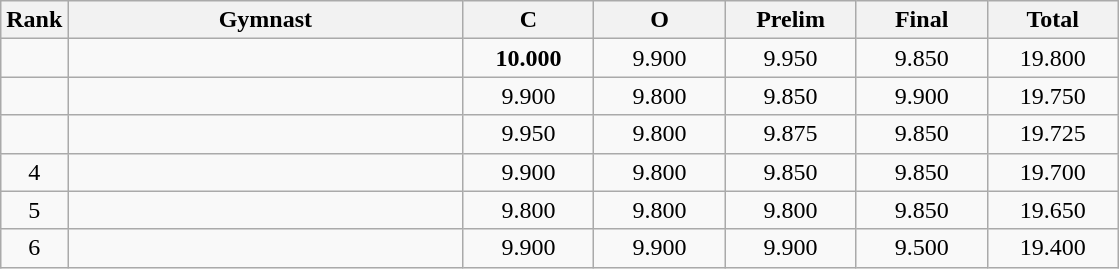<table class="wikitable" style="text-align:center">
<tr>
<th>Rank</th>
<th style="width:16em">Gymnast</th>
<th style="width:5em">C</th>
<th style="width:5em">O</th>
<th style="width:5em">Prelim</th>
<th style="width:5em">Final</th>
<th style="width:5em">Total</th>
</tr>
<tr>
<td></td>
<td align=left></td>
<td><strong>10.000</strong></td>
<td>9.900</td>
<td>9.950</td>
<td>9.850</td>
<td>19.800</td>
</tr>
<tr>
<td></td>
<td align=left></td>
<td>9.900</td>
<td>9.800</td>
<td>9.850</td>
<td>9.900</td>
<td>19.750</td>
</tr>
<tr>
<td></td>
<td align=left></td>
<td>9.950</td>
<td>9.800</td>
<td>9.875</td>
<td>9.850</td>
<td>19.725</td>
</tr>
<tr>
<td>4</td>
<td align=left></td>
<td>9.900</td>
<td>9.800</td>
<td>9.850</td>
<td>9.850</td>
<td>19.700</td>
</tr>
<tr>
<td>5</td>
<td align=left></td>
<td>9.800</td>
<td>9.800</td>
<td>9.800</td>
<td>9.850</td>
<td>19.650</td>
</tr>
<tr>
<td>6</td>
<td align=left></td>
<td>9.900</td>
<td>9.900</td>
<td>9.900</td>
<td>9.500</td>
<td>19.400</td>
</tr>
</table>
